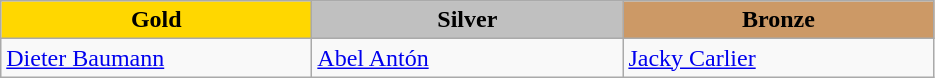<table class="wikitable" style="text-align:left">
<tr align="center">
<td width=200 bgcolor=gold><strong>Gold</strong></td>
<td width=200 bgcolor=silver><strong>Silver</strong></td>
<td width=200 bgcolor=CC9966><strong>Bronze</strong></td>
</tr>
<tr>
<td><a href='#'>Dieter Baumann</a><br><em></em></td>
<td><a href='#'>Abel Antón</a><br><em></em></td>
<td><a href='#'>Jacky Carlier</a><br><em></em></td>
</tr>
</table>
